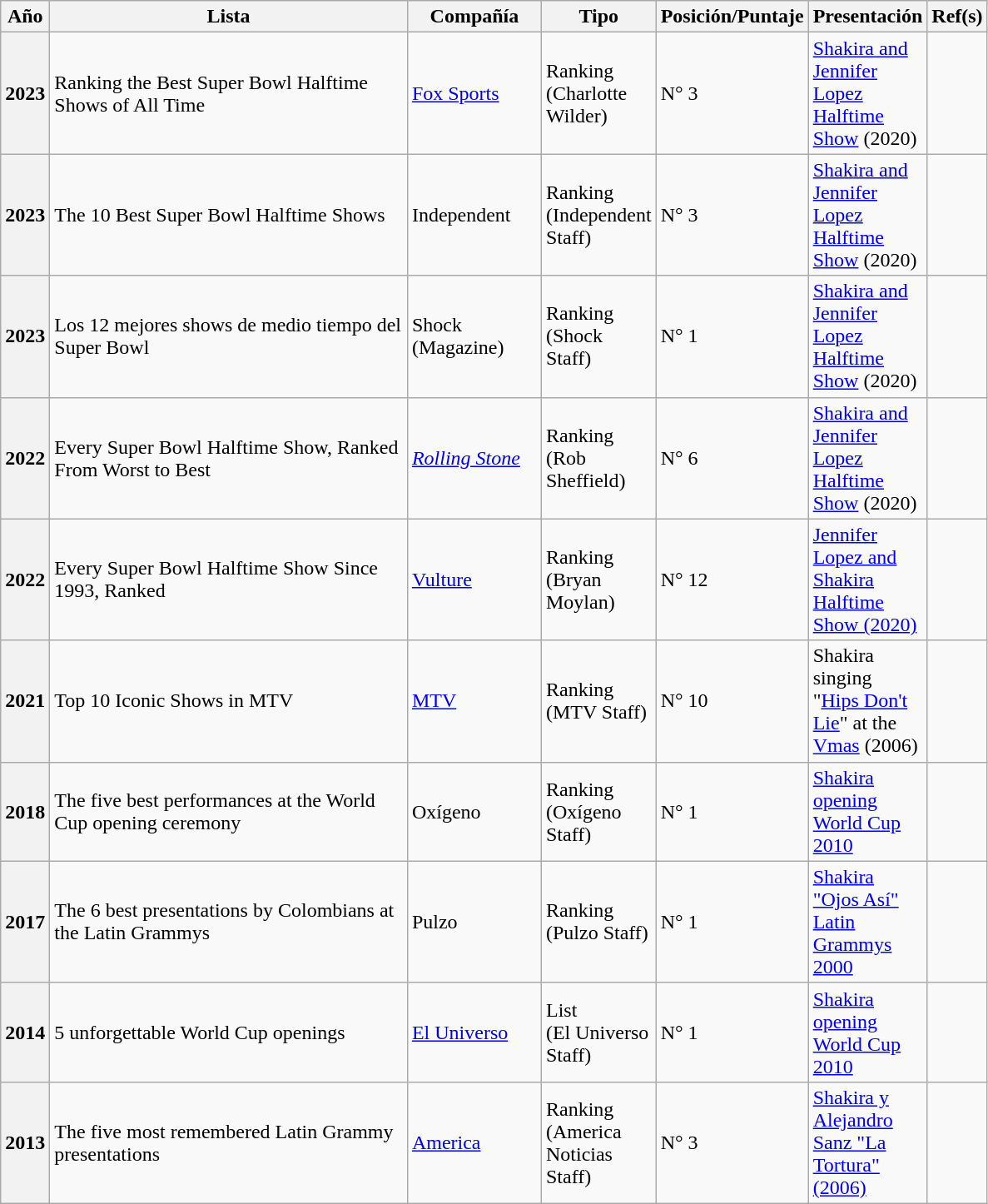<table class="wikitable plainrowheaders sortable">
<tr>
<th scope="col" style="width:20px;">Año</th>
<th scope="col" style="width:279px;">Lista</th>
<th scope="col" style="width:100px;">Compañía</th>
<th scope="col" style="width:50px;">Tipo</th>
<th scope="col" style="width:55px;">Posición/Puntaje</th>
<th scope="col" style="width:50px;">Presentación</th>
<th scope="col" style="width:22px;">Ref(s)</th>
</tr>
<tr>
<th scope="row">2023</th>
<td>Ranking the Best Super Bowl Halftime Shows of All Time</td>
<td><a href='#'>Fox Sports</a></td>
<td>Ranking (Charlotte Wilder)</td>
<td>N° 3</td>
<td><a href='#'>Shakira and Jennifer Lopez Halftime Show</a> (2020)</td>
<td></td>
</tr>
<tr>
<th scope="row">2023</th>
<td>The 10 Best Super Bowl Halftime Shows</td>
<td>Independent</td>
<td>Ranking (Independent Staff)</td>
<td>N° 3</td>
<td><a href='#'>Shakira and Jennifer Lopez Halftime Show</a> (2020)</td>
<td></td>
</tr>
<tr>
<th scope="row">2023</th>
<td>Los 12 mejores shows de medio tiempo del Super Bowl</td>
<td>Shock (Magazine)</td>
<td>Ranking (Shock Staff)</td>
<td>N° 1</td>
<td><a href='#'>Shakira and Jennifer Lopez Halftime Show</a> (2020)</td>
<td></td>
</tr>
<tr>
<th scope="row">2022</th>
<td>Every Super Bowl Halftime Show, Ranked From Worst to Best</td>
<td><em><a href='#'>Rolling Stone</a></em></td>
<td>Ranking <br>(Rob Sheffield)</td>
<td>N° 6</td>
<td><a href='#'>Shakira and Jennifer Lopez Halftime Show</a> (2020)</td>
<td></td>
</tr>
<tr>
<th scope="row">2022</th>
<td>Every Super Bowl Halftime Show Since 1993, Ranked</td>
<td><a href='#'>Vulture</a></td>
<td>Ranking<br>(Bryan Moylan)</td>
<td>N° 12</td>
<td><a href='#'>Jennifer Lopez and Shakira Halftime Show (2020)</a></td>
<td></td>
</tr>
<tr>
<th scope="row">2021</th>
<td>Top 10 Iconic Shows in MTV</td>
<td><a href='#'>MTV</a></td>
<td>Ranking<br>(MTV Staff)</td>
<td>N° 10</td>
<td>Shakira singing "<a href='#'>Hips Don't Lie</a>" at the <a href='#'>Vmas</a> (2006)</td>
<td></td>
</tr>
<tr>
<th scope="row">2018</th>
<td>The five best performances at the World Cup opening ceremony</td>
<td>Oxígeno</td>
<td>Ranking<br>(Oxígeno Staff)</td>
<td>N° 1</td>
<td><a href='#'>Shakira opening World Cup 2010</a></td>
<td></td>
</tr>
<tr>
<th scope="row">2017</th>
<td>The 6 best presentations by Colombians at the Latin Grammys</td>
<td>Pulzo</td>
<td>Ranking<br>(Pulzo Staff)</td>
<td>N° 1</td>
<td><a href='#'>Shakira "Ojos Así" Latin Grammys 2000</a></td>
<td></td>
</tr>
<tr>
<th scope="row">2014</th>
<td>5 unforgettable World Cup openings</td>
<td><a href='#'>El Universo</a></td>
<td>List<br>(El Universo Staff)</td>
<td>N° 1</td>
<td><a href='#'>Shakira opening World Cup 2010</a></td>
<td></td>
</tr>
<tr>
<th scope="row">2013</th>
<td>The five most remembered Latin Grammy presentations</td>
<td><a href='#'>America</a></td>
<td>Ranking<br>(America Noticias Staff)</td>
<td>N° 3</td>
<td><a href='#'>Shakira y Alejandro Sanz "La Tortura" (2006)</a></td>
<td></td>
</tr>
</table>
